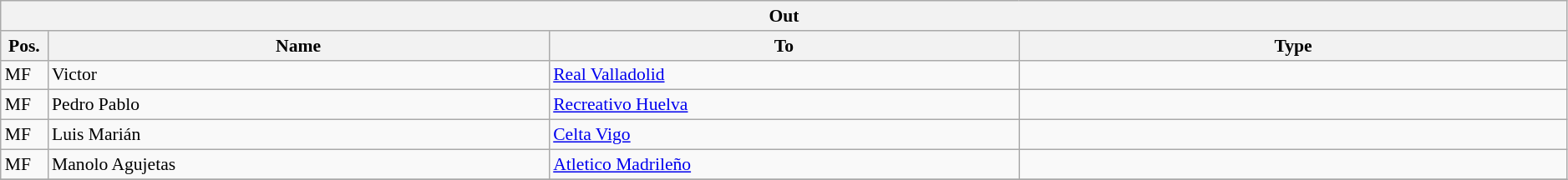<table class="wikitable" style="font-size:90%;width:99%;">
<tr>
<th colspan="4">Out</th>
</tr>
<tr>
<th width=3%>Pos.</th>
<th width=32%>Name</th>
<th width=30%>To</th>
<th width=35%>Type</th>
</tr>
<tr>
<td>MF</td>
<td>Victor</td>
<td><a href='#'>Real Valladolid</a></td>
<td></td>
</tr>
<tr>
<td>MF</td>
<td>Pedro Pablo</td>
<td><a href='#'>Recreativo Huelva</a></td>
<td></td>
</tr>
<tr>
<td>MF</td>
<td>Luis Marián</td>
<td><a href='#'>Celta Vigo</a></td>
<td></td>
</tr>
<tr>
<td>MF</td>
<td>Manolo Agujetas</td>
<td><a href='#'>Atletico Madrileño</a></td>
<td></td>
</tr>
<tr>
</tr>
</table>
